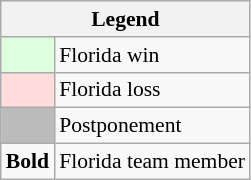<table class="wikitable" style="font-size:90%">
<tr>
<th colspan="2">Legend</th>
</tr>
<tr>
<td bgcolor="#ddffdd"> </td>
<td>Florida win</td>
</tr>
<tr>
<td bgcolor="#ffdddd"> </td>
<td>Florida loss</td>
</tr>
<tr>
<td bgcolor="#bbbbbb"> </td>
<td>Postponement</td>
</tr>
<tr>
<td><strong>Bold</strong></td>
<td>Florida team member</td>
</tr>
</table>
